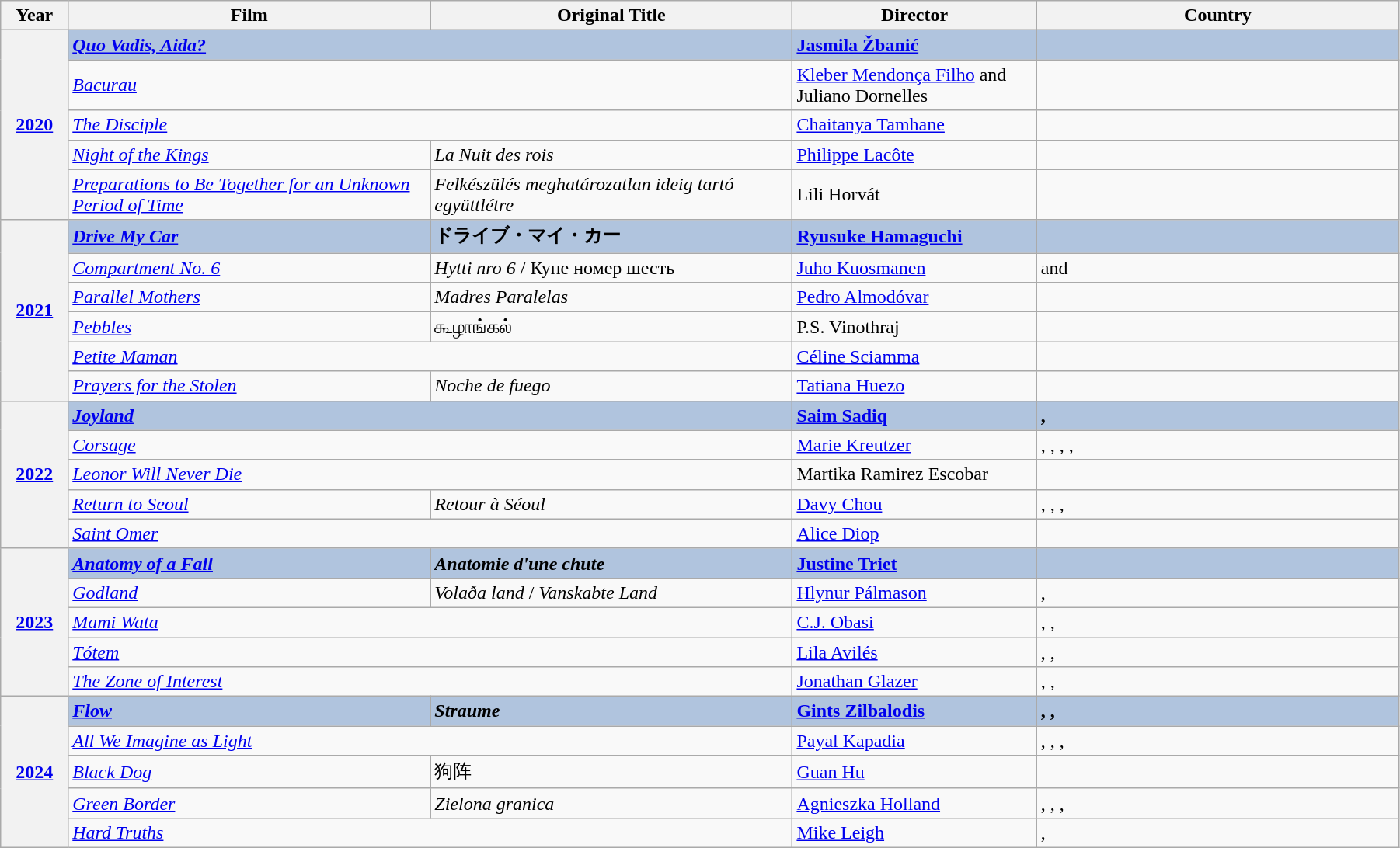<table class="wikitable" width="95%" cellpadding="5">
<tr>
<th width="50">Year</th>
<th width="300">Film</th>
<th width="300">Original Title</th>
<th width="200">Director</th>
<th width="300">Country</th>
</tr>
<tr>
<th rowspan="5" style="text-align:center;"><a href='#'>2020</a><br></th>
<td colspan="2" style="background:#B0C4DE;"><strong><em><a href='#'>Quo Vadis, Aida?</a></em></strong></td>
<td style="background:#B0C4DE;"><strong><a href='#'>Jasmila Žbanić</a></strong></td>
<td style="background:#B0C4DE;"><strong></strong></td>
</tr>
<tr>
<td colspan="2"><em><a href='#'>Bacurau</a></em></td>
<td><a href='#'>Kleber Mendonça Filho</a> and Juliano Dornelles</td>
<td></td>
</tr>
<tr>
<td colspan="2"><em><a href='#'>The Disciple</a></em></td>
<td><a href='#'>Chaitanya Tamhane</a></td>
<td></td>
</tr>
<tr>
<td><em><a href='#'>Night of the Kings</a></em></td>
<td><em>La Nuit des rois</em></td>
<td><a href='#'>Philippe Lacôte</a></td>
<td></td>
</tr>
<tr>
<td><em><a href='#'>Preparations to Be Together for an Unknown Period of Time</a></em></td>
<td><em>Felkészülés meghatározatlan ideig tartó együttlétre</em></td>
<td>Lili Horvát</td>
<td></td>
</tr>
<tr>
<th rowspan="6" style="text-align:center;"><a href='#'>2021</a><br></th>
<td style="background:#B0C4DE;"><strong><em><a href='#'>Drive My Car</a></em></strong></td>
<td style="background:#B0C4DE;"><strong>ドライブ・マイ・カー</strong></td>
<td style="background:#B0C4DE;"><strong><a href='#'>Ryusuke Hamaguchi</a></strong></td>
<td style="background:#B0C4DE;"><strong></strong></td>
</tr>
<tr>
<td><em><a href='#'>Compartment No. 6</a></em></td>
<td><em>Hytti nro 6</em> / Купе номер шесть</td>
<td><a href='#'>Juho Kuosmanen</a></td>
<td> and </td>
</tr>
<tr>
<td><em><a href='#'>Parallel Mothers</a></em></td>
<td><em>Madres Paralelas</em></td>
<td><a href='#'>Pedro Almodóvar</a></td>
<td></td>
</tr>
<tr>
<td><em><a href='#'>Pebbles</a></em></td>
<td>கூழாங்கல்</td>
<td>P.S. Vinothraj</td>
<td></td>
</tr>
<tr>
<td colspan="2"><em><a href='#'>Petite Maman</a></em></td>
<td><a href='#'>Céline Sciamma</a></td>
<td></td>
</tr>
<tr>
<td><em><a href='#'>Prayers for the Stolen</a></em></td>
<td><em>Noche de fuego</em></td>
<td><a href='#'>Tatiana Huezo</a></td>
<td></td>
</tr>
<tr>
<th rowspan="5" style="text-align:center;"><a href='#'>2022</a><br></th>
<td colspan="2" style="background:#B0C4DE;"><strong><em><a href='#'>Joyland</a></em></strong></td>
<td style="background:#B0C4DE;"><strong><a href='#'>Saim Sadiq</a></strong></td>
<td style="background:#B0C4DE;"><strong>, </strong></td>
</tr>
<tr>
<td colspan="2"><em><a href='#'>Corsage</a></em></td>
<td><a href='#'>Marie Kreutzer</a></td>
<td>, , , , </td>
</tr>
<tr>
<td colspan="2"><em><a href='#'>Leonor Will Never Die</a></em></td>
<td>Martika Ramirez Escobar</td>
<td></td>
</tr>
<tr>
<td><em><a href='#'>Return to Seoul</a></em></td>
<td><em>Retour à Séoul</em></td>
<td><a href='#'>Davy Chou</a></td>
<td>, , , </td>
</tr>
<tr>
<td colspan="2"><em><a href='#'>Saint Omer</a></em></td>
<td><a href='#'>Alice Diop</a></td>
<td></td>
</tr>
<tr>
<th rowspan="5" style="text-align:center;"><a href='#'>2023</a><br></th>
<td style="background:#B0C4DE;"><strong><em><a href='#'>Anatomy of a Fall</a></em></strong></td>
<td style="background:#B0C4DE;"><strong><em>Anatomie d'une chute</em></strong></td>
<td style="background:#B0C4DE;"><strong><a href='#'>Justine Triet</a></strong></td>
<td style="background:#B0C4DE;"><strong></strong></td>
</tr>
<tr>
<td><em><a href='#'>Godland</a></em></td>
<td><em>Volaða land</em> / <em>Vanskabte Land</em></td>
<td><a href='#'>Hlynur Pálmason</a></td>
<td>, </td>
</tr>
<tr>
<td colspan="2"><em><a href='#'>Mami Wata</a></em></td>
<td><a href='#'>C.J. Obasi</a></td>
<td>, , </td>
</tr>
<tr>
<td colspan="2"><em><a href='#'>Tótem</a></em></td>
<td><a href='#'>Lila Avilés</a></td>
<td>, , </td>
</tr>
<tr>
<td colspan="2"><em><a href='#'>The Zone of Interest</a></em></td>
<td><a href='#'>Jonathan Glazer</a></td>
<td>, , </td>
</tr>
<tr>
<th rowspan="5" style="text-align:center;"><a href='#'>2024</a><br></th>
<td style="background:#B0C4DE;"><strong><em><a href='#'>Flow</a></em></strong></td>
<td style="background:#B0C4DE;"><strong><em>Straume</em></strong></td>
<td style="background:#B0C4DE;"><strong><a href='#'>Gints Zilbalodis</a></strong></td>
<td style="background:#B0C4DE;"><strong>, , </strong></td>
</tr>
<tr>
<td colspan="2"><em><a href='#'>All We Imagine as Light</a></em></td>
<td><a href='#'>Payal Kapadia</a></td>
<td>, , , </td>
</tr>
<tr>
<td><em><a href='#'>Black Dog</a></em></td>
<td>狗阵</td>
<td><a href='#'>Guan Hu</a></td>
<td></td>
</tr>
<tr>
<td><em><a href='#'>Green Border</a></em></td>
<td><em>Zielona granica</em></td>
<td><a href='#'>Agnieszka Holland</a></td>
<td>, , , </td>
</tr>
<tr>
<td colspan="2"><em><a href='#'>Hard Truths</a></em></td>
<td><a href='#'>Mike Leigh</a></td>
<td>, </td>
</tr>
</table>
